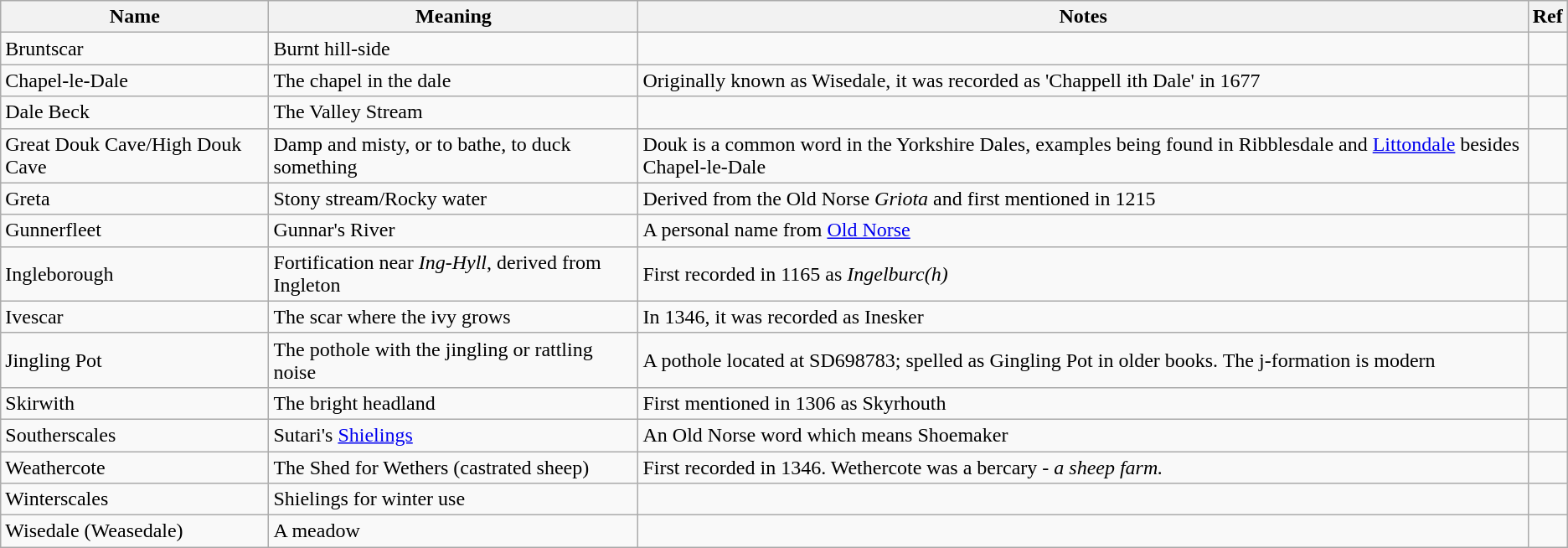<table class="wikitable">
<tr>
<th>Name</th>
<th>Meaning</th>
<th>Notes</th>
<th>Ref</th>
</tr>
<tr>
<td>Bruntscar</td>
<td>Burnt hill-side</td>
<td></td>
<td></td>
</tr>
<tr>
<td>Chapel-le-Dale</td>
<td>The chapel in the dale</td>
<td>Originally known as Wisedale, it was recorded as 'Chappell ith Dale' in 1677</td>
<td></td>
</tr>
<tr>
<td>Dale Beck</td>
<td>The Valley Stream</td>
<td></td>
<td></td>
</tr>
<tr>
<td>Great Douk Cave/High Douk Cave</td>
<td>Damp and misty, or to bathe, to duck something</td>
<td>Douk is a common word in the Yorkshire Dales, examples being found in Ribblesdale and <a href='#'>Littondale</a> besides Chapel-le-Dale</td>
<td></td>
</tr>
<tr>
<td>Greta</td>
<td>Stony stream/Rocky water</td>
<td>Derived from the Old Norse <em>Griota</em> and first mentioned in 1215</td>
<td></td>
</tr>
<tr>
<td>Gunnerfleet</td>
<td>Gunnar's River</td>
<td>A personal name from <a href='#'>Old Norse</a></td>
<td></td>
</tr>
<tr>
<td>Ingleborough</td>
<td>Fortification near <em>Ing-Hyll</em>, derived from Ingleton</td>
<td>First recorded in 1165 as <em>Ingelburc(h)</td>
<td></td>
</tr>
<tr>
<td>Ivescar</td>
<td>The scar where the ivy grows</td>
<td>In 1346, it was recorded as </em>Inesker<em></td>
<td></td>
</tr>
<tr>
<td>Jingling Pot</td>
<td>The pothole with the jingling or rattling noise</td>
<td>A pothole located at SD698783; spelled as Gingling Pot in older books. The j-formation is modern</td>
<td></td>
</tr>
<tr>
<td>Skirwith</td>
<td>The bright headland</td>
<td>First mentioned in 1306 as </em>Skyrhouth<em></td>
<td></td>
</tr>
<tr>
<td>Southerscales</td>
<td>Sutari's <a href='#'>Shielings</a></td>
<td>An Old Norse word which means Shoemaker</td>
<td></td>
</tr>
<tr>
<td>Weathercote</td>
<td>The Shed for Wethers (castrated sheep)</td>
<td>First recorded in 1346. Wethercote was a </em>bercary<em> - a sheep farm.</td>
<td></td>
</tr>
<tr>
<td>Winterscales</td>
<td>Shielings for winter use</td>
<td></td>
<td></td>
</tr>
<tr>
<td>Wisedale (Weasedale)</td>
<td>A meadow</td>
<td></td>
<td></td>
</tr>
</table>
